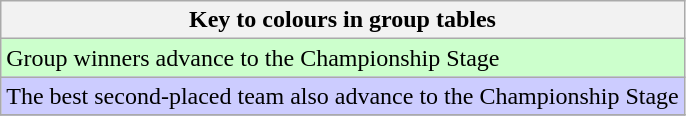<table class="wikitable">
<tr>
<th>Key to colours in group tables</th>
</tr>
<tr bgcolor="#ccffcc">
<td>Group winners advance to the Championship Stage</td>
</tr>
<tr bgcolor="#ccccff">
<td>The best second-placed team also advance to the Championship Stage</td>
</tr>
<tr>
</tr>
</table>
